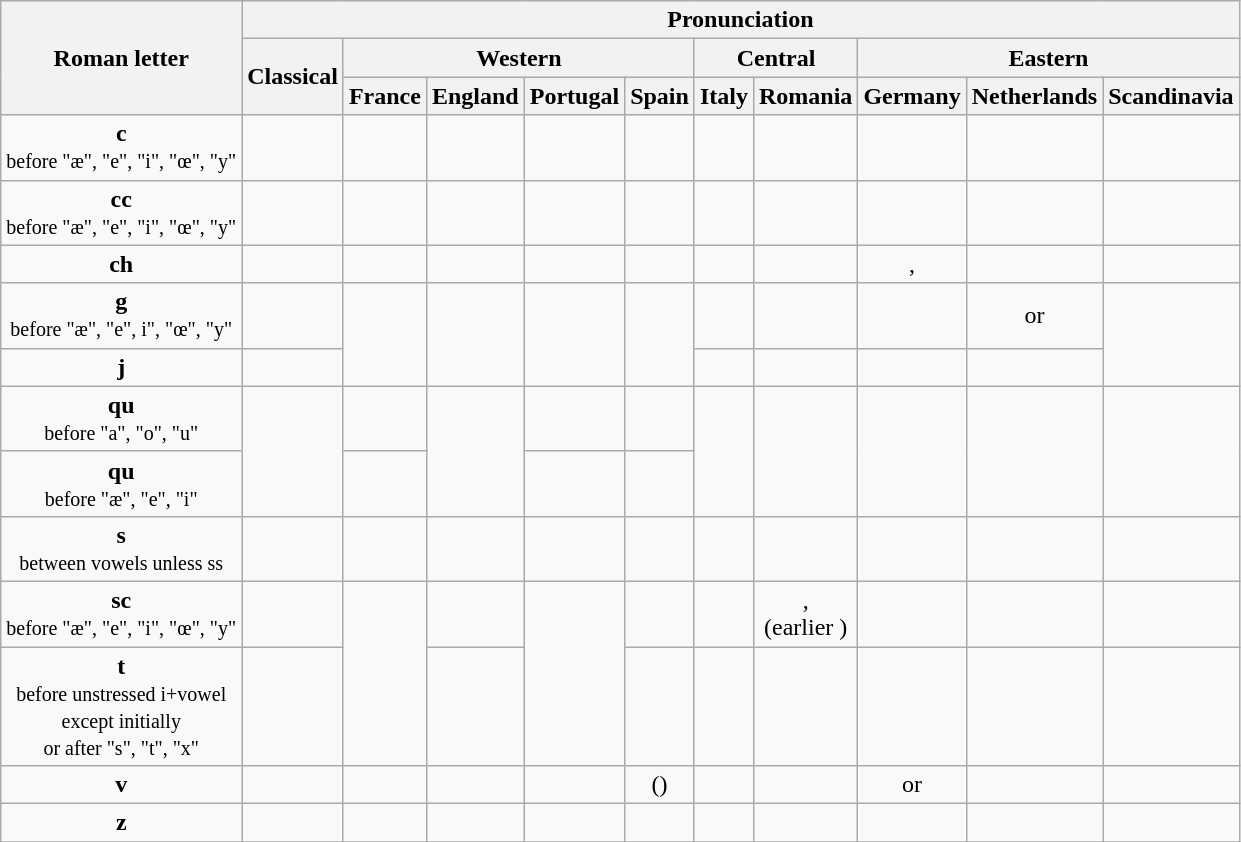<table class="wikitable" align="center" border="1">
<tr>
<th align="center" rowspan="3">Roman letter</th>
<th align="center" colspan="10">Pronunciation</th>
</tr>
<tr>
<th rowspan="2">Classical</th>
<th colspan="4">Western</th>
<th colspan="2">Central</th>
<th colspan="3">Eastern</th>
</tr>
<tr>
<th>France</th>
<th>England</th>
<th>Portugal</th>
<th>Spain</th>
<th>Italy</th>
<th>Romania</th>
<th>Germany</th>
<th>Netherlands</th>
<th>Scandinavia</th>
</tr>
<tr align="center">
<td><strong>c</strong><br><small>before "æ", "e", "i", "œ", "y"</small></td>
<td></td>
<td></td>
<td></td>
<td></td>
<td></td>
<td></td>
<td></td>
<td></td>
<td></td>
<td></td>
</tr>
<tr align="center">
<td><strong>cc</strong><br><small>before "æ", "e", "i", "œ", "y"</small></td>
<td></td>
<td></td>
<td></td>
<td></td>
<td></td>
<td></td>
<td></td>
<td></td>
<td></td>
<td></td>
</tr>
<tr align="center">
<td><strong>ch</strong></td>
<td></td>
<td></td>
<td></td>
<td></td>
<td></td>
<td></td>
<td></td>
<td>, </td>
<td></td>
<td></td>
</tr>
<tr align="center">
<td><strong>g</strong><br><small>before "æ", "e", i", "œ", "y"</small></td>
<td></td>
<td rowspan="2"></td>
<td rowspan="2"></td>
<td rowspan="2"></td>
<td rowspan="2"></td>
<td></td>
<td></td>
<td></td>
<td> or </td>
<td rowspan="2"></td>
</tr>
<tr align="center">
<td><strong>j</strong></td>
<td></td>
<td></td>
<td></td>
<td></td>
<td></td>
</tr>
<tr align="center">
<td><strong>qu</strong><br><small>before "a", "o", "u"</small></td>
<td rowspan="2"></td>
<td></td>
<td rowspan="2"></td>
<td></td>
<td></td>
<td rowspan="2"></td>
<td rowspan="2"></td>
<td rowspan="2"></td>
<td rowspan="2"></td>
<td rowspan="2"></td>
</tr>
<tr align="center">
<td><strong>qu</strong><br><small>before "æ", "e", "i"</small></td>
<td></td>
<td></td>
<td></td>
</tr>
<tr align="center">
<td><strong>s</strong><br><small>between vowels unless ss <br></small></td>
<td></td>
<td></td>
<td></td>
<td></td>
<td></td>
<td></td>
<td></td>
<td></td>
<td></td>
<td></td>
</tr>
<tr align="center">
<td><strong>sc</strong><br><small>before "æ", "e", "i", "œ", "y"</small></td>
<td></td>
<td rowspan="2"></td>
<td></td>
<td rowspan="2"></td>
<td></td>
<td></td>
<td>, <br>(earlier )</td>
<td></td>
<td></td>
<td></td>
</tr>
<tr align="center">
<td><strong>t</strong><br><small>before unstressed i+vowel<br>except initially<br>or after "s", "t", "x"</small></td>
<td></td>
<td></td>
<td></td>
<td></td>
<td></td>
<td></td>
<td></td>
<td></td>
</tr>
<tr align="center">
<td><strong>v</strong></td>
<td></td>
<td></td>
<td></td>
<td></td>
<td> ()</td>
<td></td>
<td></td>
<td> or </td>
<td></td>
<td></td>
</tr>
<tr align="center">
<td><strong>z</strong></td>
<td></td>
<td></td>
<td></td>
<td></td>
<td></td>
<td></td>
<td></td>
<td></td>
<td></td>
<td></td>
</tr>
<tr>
</tr>
</table>
